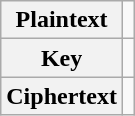<table class="wikitable">
<tr>
<th>Plaintext</th>
<td></td>
</tr>
<tr>
<th>Key</th>
<td></td>
</tr>
<tr>
<th>Ciphertext</th>
<td></td>
</tr>
</table>
